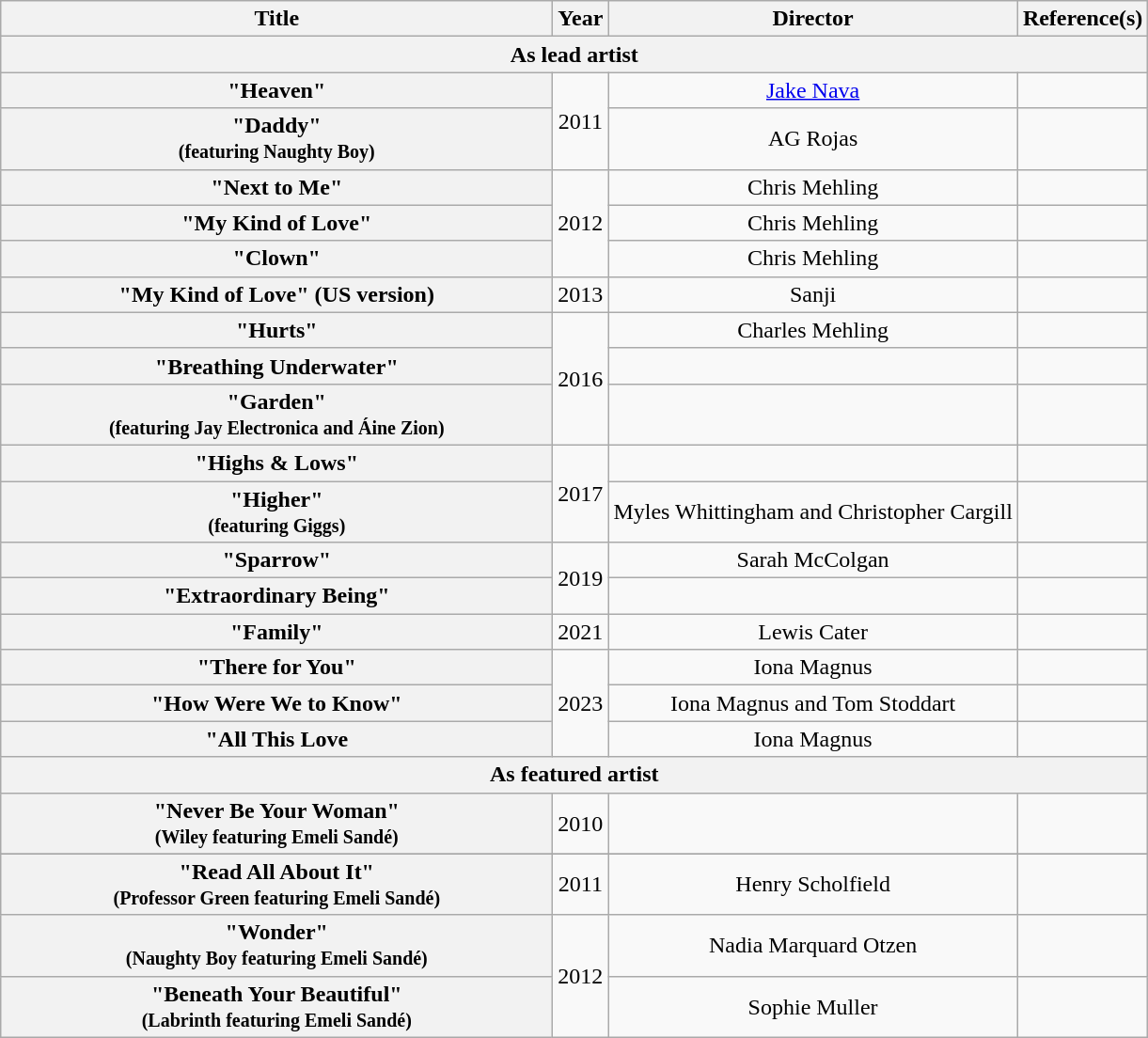<table class="wikitable plainrowheaders" style="text-align:center;">
<tr>
<th scope="col" style="width:24em;">Title</th>
<th scope="col" style="width:1em;">Year</th>
<th scope="col">Director</th>
<th scope="col">Reference(s)</th>
</tr>
<tr>
<th scope="col" colspan="4">As lead artist</th>
</tr>
<tr>
<th scope="row">"Heaven"</th>
<td rowspan="2">2011</td>
<td><a href='#'>Jake Nava</a></td>
<td></td>
</tr>
<tr>
<th scope="row">"Daddy"<br><small>(featuring Naughty Boy)</small></th>
<td>AG Rojas</td>
<td></td>
</tr>
<tr>
<th scope="row">"Next to Me"</th>
<td rowspan="3">2012</td>
<td>Chris Mehling</td>
<td></td>
</tr>
<tr>
<th scope="row">"My Kind of Love"</th>
<td>Chris Mehling</td>
<td></td>
</tr>
<tr>
<th scope="row">"Clown"</th>
<td>Chris Mehling</td>
<td></td>
</tr>
<tr>
<th scope="row">"My Kind of Love" (US version)</th>
<td>2013</td>
<td>Sanji</td>
<td></td>
</tr>
<tr>
<th scope="row">"Hurts"</th>
<td rowspan="3">2016</td>
<td>Charles Mehling</td>
<td></td>
</tr>
<tr>
<th scope="row">"Breathing Underwater"</th>
<td></td>
<td></td>
</tr>
<tr>
<th scope="row">"Garden"<br><small>(featuring Jay Electronica and Áine Zion)</small></th>
<td></td>
<td></td>
</tr>
<tr>
<th scope="row">"Highs & Lows"</th>
<td rowspan="2">2017</td>
<td></td>
<td></td>
</tr>
<tr>
<th scope="row">"Higher"<br><small>(featuring Giggs)</small></th>
<td>Myles Whittingham and Christopher Cargill</td>
<td></td>
</tr>
<tr>
<th scope="row">"Sparrow"</th>
<td rowspan="2">2019</td>
<td>Sarah McColgan</td>
<td></td>
</tr>
<tr>
<th scope="row">"Extraordinary Being"</th>
<td></td>
<td></td>
</tr>
<tr>
<th scope="row">"Family"</th>
<td>2021</td>
<td>Lewis Cater</td>
<td></td>
</tr>
<tr>
<th scope="row">"There for You"</th>
<td rowspan=3>2023</td>
<td>Iona Magnus</td>
<td></td>
</tr>
<tr>
<th scope="row">"How Were We to Know"</th>
<td>Iona Magnus and Tom Stoddart</td>
<td></td>
</tr>
<tr>
<th scope="row">"All This Love</th>
<td>Iona Magnus</td>
<td></td>
</tr>
<tr>
<th scope="col" colspan="4">As featured artist</th>
</tr>
<tr>
<th scope="row">"Never Be Your Woman"<br><small>(Wiley featuring Emeli Sandé)</small></th>
<td>2010</td>
<td></td>
<td></td>
</tr>
<tr>
</tr>
<tr>
<th scope="row">"Read All About It"<br><small>(Professor Green featuring Emeli Sandé)</small></th>
<td>2011</td>
<td>Henry Scholfield</td>
<td></td>
</tr>
<tr>
<th scope="row">"Wonder"<br><small>(Naughty Boy featuring Emeli Sandé)</small></th>
<td rowspan="2">2012</td>
<td>Nadia Marquard Otzen</td>
<td></td>
</tr>
<tr>
<th scope="row">"Beneath Your Beautiful"<br><small>(Labrinth featuring Emeli Sandé)</small></th>
<td>Sophie Muller</td>
<td></td>
</tr>
</table>
